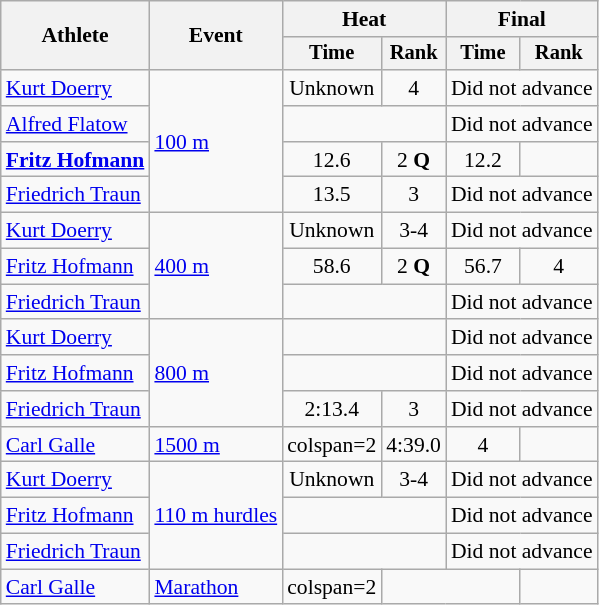<table class=wikitable style=font-size:90%;text-align:center>
<tr>
<th rowspan=2>Athlete</th>
<th rowspan=2>Event</th>
<th colspan=2>Heat</th>
<th colspan=2>Final</th>
</tr>
<tr style=font-size:95%>
<th>Time</th>
<th>Rank</th>
<th>Time</th>
<th>Rank</th>
</tr>
<tr>
<td align=left><a href='#'>Kurt Doerry</a></td>
<td align=left rowspan=4><a href='#'>100 m</a></td>
<td>Unknown</td>
<td>4</td>
<td colspan=2>Did not advance</td>
</tr>
<tr>
<td align=left><a href='#'>Alfred Flatow</a></td>
<td colspan=2></td>
<td colspan=2>Did not advance</td>
</tr>
<tr>
<td align=left><strong><a href='#'>Fritz Hofmann</a></strong></td>
<td>12.6</td>
<td>2 <strong>Q</strong></td>
<td>12.2</td>
<td></td>
</tr>
<tr>
<td align=left><a href='#'>Friedrich Traun</a></td>
<td>13.5</td>
<td>3</td>
<td colspan=2>Did not advance</td>
</tr>
<tr>
<td align=left><a href='#'>Kurt Doerry</a></td>
<td align=left rowspan=3><a href='#'>400 m</a></td>
<td>Unknown</td>
<td>3-4</td>
<td colspan=2>Did not advance</td>
</tr>
<tr>
<td align=left><a href='#'>Fritz Hofmann</a></td>
<td>58.6</td>
<td>2 <strong>Q</strong></td>
<td>56.7</td>
<td>4</td>
</tr>
<tr>
<td align=left><a href='#'>Friedrich Traun</a></td>
<td colspan=2></td>
<td colspan=2>Did not advance</td>
</tr>
<tr>
<td align=left><a href='#'>Kurt Doerry</a></td>
<td align=left rowspan=3><a href='#'>800 m</a></td>
<td colspan=2></td>
<td colspan=2>Did not advance</td>
</tr>
<tr>
<td align=left><a href='#'>Fritz Hofmann</a></td>
<td colspan=2></td>
<td colspan=2>Did not advance</td>
</tr>
<tr>
<td align=left><a href='#'>Friedrich Traun</a></td>
<td>2:13.4</td>
<td>3</td>
<td colspan=2>Did not advance</td>
</tr>
<tr>
<td align=left><a href='#'>Carl Galle</a></td>
<td align=left><a href='#'>1500 m</a></td>
<td>colspan=2 </td>
<td>4:39.0</td>
<td>4</td>
</tr>
<tr>
<td align=left><a href='#'>Kurt Doerry</a></td>
<td align=left rowspan=3><a href='#'>110 m hurdles</a></td>
<td>Unknown</td>
<td>3-4</td>
<td colspan=2>Did not advance</td>
</tr>
<tr>
<td align=left><a href='#'>Fritz Hofmann</a></td>
<td colspan=2></td>
<td colspan=2>Did not advance</td>
</tr>
<tr>
<td align=left><a href='#'>Friedrich Traun</a></td>
<td colspan=2></td>
<td colspan=2>Did not advance</td>
</tr>
<tr>
<td align=left><a href='#'>Carl Galle</a></td>
<td align=left><a href='#'>Marathon</a></td>
<td>colspan=2 </td>
<td colspan=2></td>
</tr>
</table>
